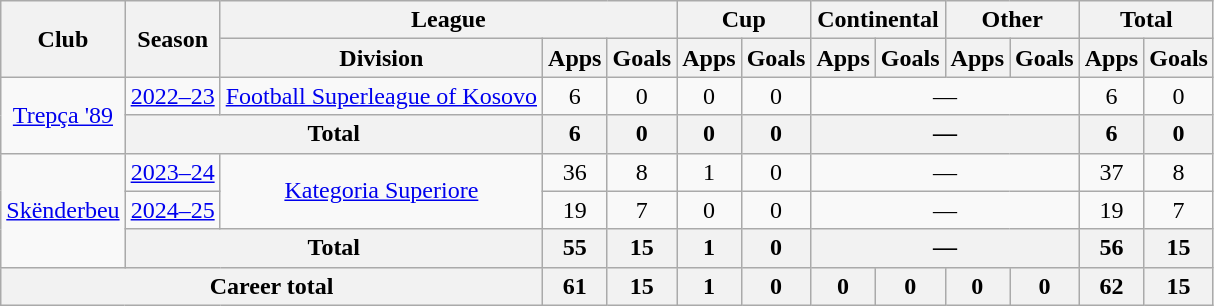<table class="wikitable" style="text-align:center">
<tr>
<th rowspan="2">Club</th>
<th rowspan="2">Season</th>
<th colspan="3">League</th>
<th colspan="2">Cup</th>
<th colspan="2">Continental</th>
<th colspan="2">Other</th>
<th colspan="2">Total</th>
</tr>
<tr>
<th>Division</th>
<th>Apps</th>
<th>Goals</th>
<th>Apps</th>
<th>Goals</th>
<th>Apps</th>
<th>Goals</th>
<th>Apps</th>
<th>Goals</th>
<th>Apps</th>
<th>Goals</th>
</tr>
<tr>
<td rowspan="2" valign="center"><a href='#'>Trepça '89</a></td>
<td><a href='#'>2022–23</a></td>
<td rowspan="1"><a href='#'>Football Superleague of Kosovo</a></td>
<td>6</td>
<td>0</td>
<td>0</td>
<td>0</td>
<td colspan="4">—</td>
<td>6</td>
<td>0</td>
</tr>
<tr>
<th colspan="2">Total</th>
<th>6</th>
<th>0</th>
<th>0</th>
<th>0</th>
<th colspan="4">—</th>
<th>6</th>
<th>0</th>
</tr>
<tr>
<td rowspan="3" valign="center"><a href='#'>Skënderbeu</a></td>
<td><a href='#'>2023–24</a></td>
<td rowspan="2"><a href='#'>Kategoria Superiore</a></td>
<td>36</td>
<td>8</td>
<td>1</td>
<td>0</td>
<td colspan="4">—</td>
<td>37</td>
<td>8</td>
</tr>
<tr>
<td><a href='#'>2024–25</a></td>
<td>19</td>
<td>7</td>
<td>0</td>
<td>0</td>
<td colspan="4">—</td>
<td>19</td>
<td>7</td>
</tr>
<tr>
<th colspan="2">Total</th>
<th>55</th>
<th>15</th>
<th>1</th>
<th>0</th>
<th colspan="4">—</th>
<th>56</th>
<th>15</th>
</tr>
<tr>
<th colspan="3">Career total</th>
<th>61</th>
<th>15</th>
<th>1</th>
<th>0</th>
<th>0</th>
<th>0</th>
<th>0</th>
<th>0</th>
<th>62</th>
<th>15</th>
</tr>
</table>
